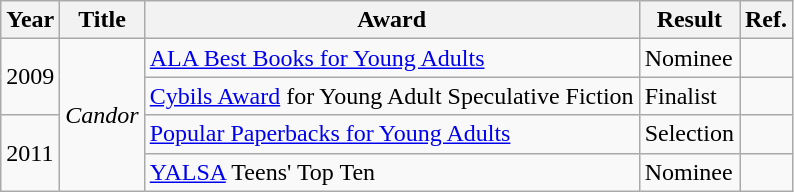<table class="wikitable sortable mw-collapsible">
<tr>
<th>Year</th>
<th>Title</th>
<th>Award</th>
<th>Result</th>
<th>Ref.</th>
</tr>
<tr>
<td rowspan="2">2009</td>
<td rowspan="4"><em>Candor</em></td>
<td><a href='#'>ALA Best Books for Young Adults</a></td>
<td>Nominee</td>
<td></td>
</tr>
<tr>
<td><a href='#'>Cybils Award</a> for Young Adult Speculative Fiction</td>
<td>Finalist</td>
<td></td>
</tr>
<tr>
<td rowspan="2">2011</td>
<td><a href='#'>Popular Paperbacks for Young Adults</a></td>
<td>Selection</td>
<td></td>
</tr>
<tr>
<td><a href='#'>YALSA</a> Teens' Top Ten</td>
<td>Nominee</td>
<td></td>
</tr>
</table>
